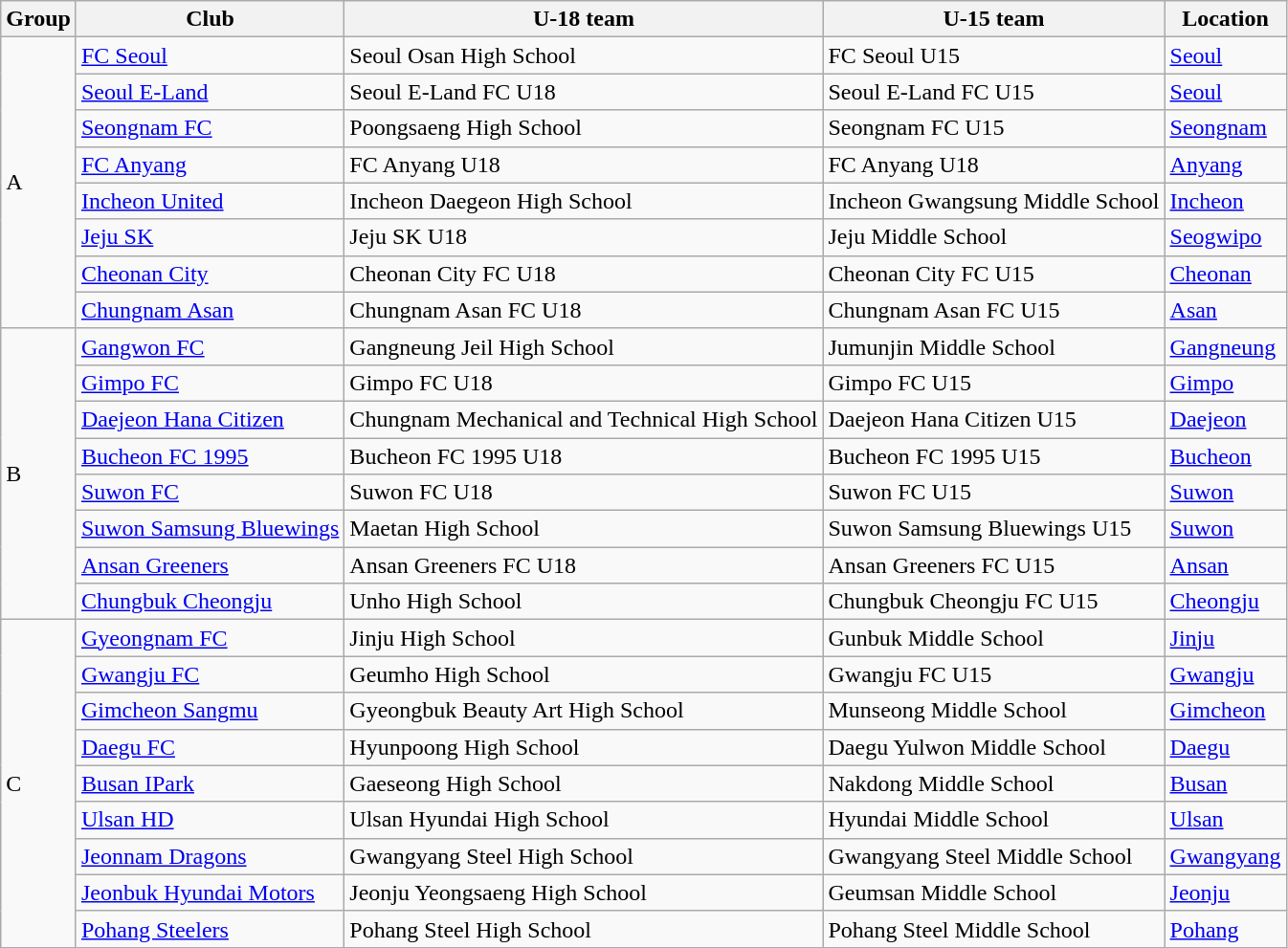<table class="wikitable">
<tr>
<th>Group</th>
<th>Club</th>
<th>U-18 team</th>
<th>U-15 team</th>
<th>Location</th>
</tr>
<tr>
<td rowspan="8">A</td>
<td><a href='#'>FC Seoul</a></td>
<td>Seoul Osan High School</td>
<td>FC Seoul U15</td>
<td><a href='#'>Seoul</a></td>
</tr>
<tr>
<td><a href='#'>Seoul E-Land</a></td>
<td>Seoul E-Land FC U18</td>
<td>Seoul E-Land FC U15</td>
<td><a href='#'>Seoul</a></td>
</tr>
<tr>
<td><a href='#'>Seongnam FC</a></td>
<td>Poongsaeng High School</td>
<td>Seongnam FC U15</td>
<td><a href='#'>Seongnam</a></td>
</tr>
<tr>
<td><a href='#'>FC Anyang</a></td>
<td>FC Anyang U18</td>
<td>FC Anyang U18</td>
<td><a href='#'>Anyang</a></td>
</tr>
<tr>
<td><a href='#'>Incheon United</a></td>
<td>Incheon Daegeon High School</td>
<td>Incheon Gwangsung Middle School</td>
<td><a href='#'>Incheon</a></td>
</tr>
<tr>
<td><a href='#'>Jeju SK</a></td>
<td>Jeju SK U18</td>
<td>Jeju Middle School</td>
<td><a href='#'>Seogwipo</a></td>
</tr>
<tr>
<td><a href='#'>Cheonan City</a></td>
<td>Cheonan City FC U18</td>
<td>Cheonan City FC U15</td>
<td><a href='#'>Cheonan</a></td>
</tr>
<tr>
<td><a href='#'>Chungnam Asan</a></td>
<td>Chungnam Asan FC U18</td>
<td>Chungnam Asan FC U15</td>
<td><a href='#'>Asan</a></td>
</tr>
<tr>
<td rowspan="8">B</td>
<td><a href='#'>Gangwon FC</a></td>
<td>Gangneung Jeil High School</td>
<td>Jumunjin Middle School</td>
<td><a href='#'>Gangneung</a></td>
</tr>
<tr>
<td><a href='#'>Gimpo FC</a></td>
<td>Gimpo FC U18</td>
<td>Gimpo FC U15</td>
<td><a href='#'>Gimpo</a></td>
</tr>
<tr>
<td><a href='#'>Daejeon Hana Citizen</a></td>
<td>Chungnam Mechanical and Technical High School</td>
<td>Daejeon Hana Citizen U15</td>
<td><a href='#'>Daejeon</a></td>
</tr>
<tr>
<td><a href='#'>Bucheon FC 1995</a></td>
<td>Bucheon FC 1995 U18</td>
<td>Bucheon FC 1995 U15</td>
<td><a href='#'>Bucheon</a></td>
</tr>
<tr>
<td><a href='#'>Suwon FC</a></td>
<td>Suwon FC U18</td>
<td>Suwon FC U15</td>
<td><a href='#'>Suwon</a></td>
</tr>
<tr>
<td><a href='#'>Suwon Samsung Bluewings</a></td>
<td>Maetan High School</td>
<td>Suwon Samsung Bluewings U15</td>
<td><a href='#'>Suwon</a></td>
</tr>
<tr>
<td><a href='#'>Ansan Greeners</a></td>
<td>Ansan Greeners FC U18</td>
<td>Ansan Greeners FC U15</td>
<td><a href='#'>Ansan</a></td>
</tr>
<tr>
<td><a href='#'>Chungbuk Cheongju</a></td>
<td>Unho High School</td>
<td>Chungbuk Cheongju FC U15</td>
<td><a href='#'>Cheongju</a></td>
</tr>
<tr>
<td rowspan="9">C</td>
<td><a href='#'>Gyeongnam FC</a></td>
<td>Jinju High School</td>
<td>Gunbuk Middle School</td>
<td><a href='#'>Jinju</a></td>
</tr>
<tr>
<td><a href='#'>Gwangju FC</a></td>
<td>Geumho High School</td>
<td>Gwangju FC U15</td>
<td><a href='#'>Gwangju</a></td>
</tr>
<tr>
<td><a href='#'>Gimcheon Sangmu</a></td>
<td>Gyeongbuk Beauty Art High School</td>
<td>Munseong Middle School</td>
<td><a href='#'>Gimcheon</a></td>
</tr>
<tr>
<td><a href='#'>Daegu FC</a></td>
<td>Hyunpoong High School</td>
<td>Daegu Yulwon Middle School</td>
<td><a href='#'>Daegu</a></td>
</tr>
<tr>
<td><a href='#'>Busan IPark</a></td>
<td>Gaeseong High School</td>
<td>Nakdong Middle School</td>
<td><a href='#'>Busan</a></td>
</tr>
<tr>
<td><a href='#'>Ulsan HD</a></td>
<td>Ulsan Hyundai High School</td>
<td>Hyundai Middle School</td>
<td><a href='#'>Ulsan</a></td>
</tr>
<tr>
<td><a href='#'>Jeonnam Dragons</a></td>
<td>Gwangyang Steel High School</td>
<td>Gwangyang Steel Middle School</td>
<td><a href='#'>Gwangyang</a></td>
</tr>
<tr>
<td><a href='#'>Jeonbuk Hyundai Motors</a></td>
<td>Jeonju Yeongsaeng High School</td>
<td>Geumsan Middle School</td>
<td><a href='#'>Jeonju</a></td>
</tr>
<tr>
<td><a href='#'>Pohang Steelers</a></td>
<td>Pohang Steel High School</td>
<td>Pohang Steel Middle School</td>
<td><a href='#'>Pohang</a></td>
</tr>
</table>
